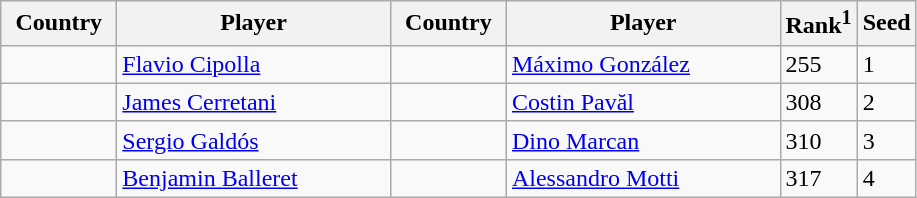<table class="sortable wikitable">
<tr>
<th width="70">Country</th>
<th width="175">Player</th>
<th width="70">Country</th>
<th width="175">Player</th>
<th>Rank<sup>1</sup></th>
<th>Seed</th>
</tr>
<tr>
<td></td>
<td><a href='#'>Flavio Cipolla</a></td>
<td></td>
<td><a href='#'>Máximo González</a></td>
<td>255</td>
<td>1</td>
</tr>
<tr>
<td></td>
<td><a href='#'>James Cerretani</a></td>
<td></td>
<td><a href='#'>Costin Pavăl</a></td>
<td>308</td>
<td>2</td>
</tr>
<tr>
<td></td>
<td><a href='#'>Sergio Galdós</a></td>
<td></td>
<td><a href='#'>Dino Marcan</a></td>
<td>310</td>
<td>3</td>
</tr>
<tr>
<td></td>
<td><a href='#'>Benjamin Balleret</a></td>
<td></td>
<td><a href='#'>Alessandro Motti</a></td>
<td>317</td>
<td>4</td>
</tr>
</table>
